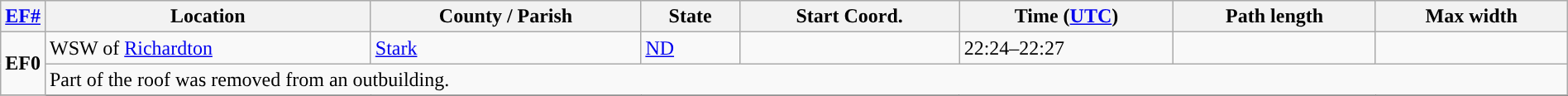<table class="wikitable sortable" style="width:100%;">
<tr>
<th scope="col" width="2%" align="center"><a href='#'>EF#</a></th>
<th scope="col" align="center" class="unsortable">Location</th>
<th scope="col" align="center" class="unsortable">County / Parish</th>
<th scope="col" align="center">State</th>
<th scope="col" align="center" data-sort-type="number">Start Coord.</th>
<th scope="col" align="center" data-sort-type="number">Time (<a href='#'>UTC</a>)</th>
<th scope="col" align="center" data-sort-type="number">Path length</th>
<th scope="col" align="center" data-sort-type="number">Max width</th>
</tr>
<tr>
<td rowspan="2" align="center"><strong>EF0</strong></td>
<td>WSW of <a href='#'>Richardton</a></td>
<td><a href='#'>Stark</a></td>
<td><a href='#'>ND</a></td>
<td></td>
<td>22:24–22:27</td>
<td></td>
<td></td>
</tr>
<tr class="expand-child">
<td colspan="8" style=" border-bottom: 1px solid black;">Part of the roof was removed from an outbuilding.</td>
</tr>
<tr>
</tr>
</table>
